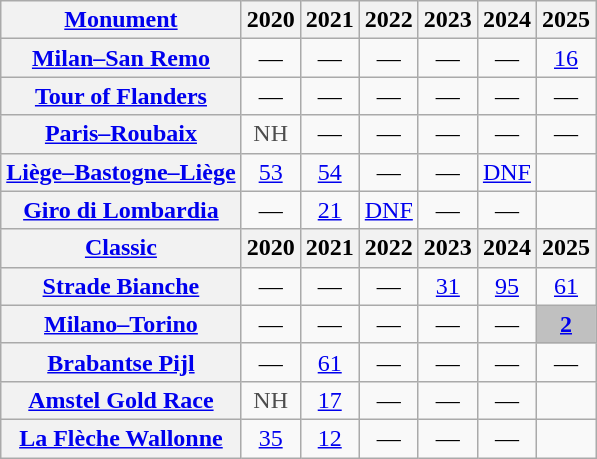<table class="wikitable plainrowheaders">
<tr>
<th><a href='#'>Monument</a></th>
<th scope="col">2020</th>
<th scope="col">2021</th>
<th scope="col">2022</th>
<th scope="col">2023</th>
<th scope="col">2024</th>
<th scope="col">2025</th>
</tr>
<tr style="text-align:center;">
<th scope="row"><a href='#'>Milan–San Remo</a></th>
<td>—</td>
<td>—</td>
<td>—</td>
<td>—</td>
<td>—</td>
<td><a href='#'>16</a></td>
</tr>
<tr style="text-align:center;">
<th scope="row"><a href='#'>Tour of Flanders</a></th>
<td>—</td>
<td>—</td>
<td>—</td>
<td>—</td>
<td>—</td>
<td>—</td>
</tr>
<tr style="text-align:center;">
<th scope="row"><a href='#'>Paris–Roubaix</a></th>
<td style="color:#4d4d4d;">NH</td>
<td>—</td>
<td>—</td>
<td>—</td>
<td>—</td>
<td>—</td>
</tr>
<tr style="text-align:center;">
<th scope="row"><a href='#'>Liège–Bastogne–Liège</a></th>
<td><a href='#'>53</a></td>
<td><a href='#'>54</a></td>
<td>—</td>
<td>—</td>
<td><a href='#'>DNF</a></td>
<td></td>
</tr>
<tr style="text-align:center;">
<th scope="row"><a href='#'>Giro di Lombardia</a></th>
<td>—</td>
<td><a href='#'>21</a></td>
<td><a href='#'>DNF</a></td>
<td>—</td>
<td>—</td>
<td></td>
</tr>
<tr>
<th><a href='#'>Classic</a></th>
<th scope="col">2020</th>
<th scope="col">2021</th>
<th scope="col">2022</th>
<th scope="col">2023</th>
<th scope="col">2024</th>
<th scope="col">2025</th>
</tr>
<tr style="text-align:center;">
<th scope="row"><a href='#'>Strade Bianche</a></th>
<td>—</td>
<td>—</td>
<td>—</td>
<td><a href='#'>31</a></td>
<td><a href='#'>95</a></td>
<td><a href='#'>61</a></td>
</tr>
<tr style="text-align:center;">
<th scope="row"><a href='#'>Milano–Torino</a></th>
<td>—</td>
<td>—</td>
<td>—</td>
<td>—</td>
<td>—</td>
<td style="background:silver;"><a href='#'><strong>2</strong></a></td>
</tr>
<tr style="text-align:center;">
<th scope="row"><a href='#'>Brabantse Pijl</a></th>
<td>—</td>
<td><a href='#'>61</a></td>
<td>—</td>
<td>—</td>
<td>—</td>
<td>—</td>
</tr>
<tr style="text-align:center;">
<th scope="row"><a href='#'>Amstel Gold Race</a></th>
<td style="color:#4d4d4d;">NH</td>
<td><a href='#'>17</a></td>
<td>—</td>
<td>—</td>
<td>—</td>
<td></td>
</tr>
<tr style="text-align:center;">
<th scope="row"><a href='#'>La Flèche Wallonne</a></th>
<td><a href='#'>35</a></td>
<td><a href='#'>12</a></td>
<td>—</td>
<td>—</td>
<td>—</td>
<td></td>
</tr>
</table>
